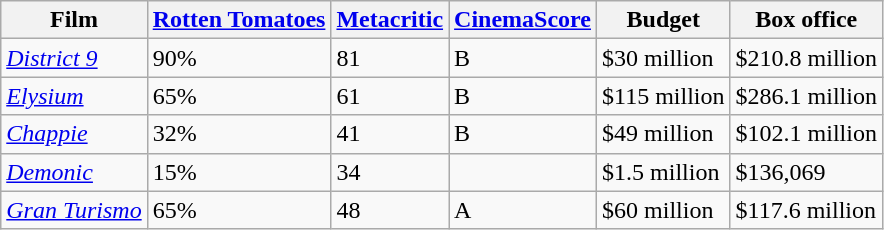<table class="wikitable">
<tr>
<th>Film</th>
<th><a href='#'>Rotten Tomatoes</a></th>
<th><a href='#'>Metacritic</a></th>
<th><a href='#'>CinemaScore</a></th>
<th>Budget</th>
<th>Box office</th>
</tr>
<tr>
<td><em><a href='#'>District 9</a></em></td>
<td>90%</td>
<td>81</td>
<td>B</td>
<td>$30 million</td>
<td>$210.8 million</td>
</tr>
<tr>
<td><em><a href='#'>Elysium</a></em></td>
<td>65%</td>
<td>61</td>
<td>B</td>
<td>$115 million</td>
<td>$286.1 million</td>
</tr>
<tr>
<td><em><a href='#'>Chappie</a></em></td>
<td>32%</td>
<td>41</td>
<td>B</td>
<td>$49 million</td>
<td>$102.1 million</td>
</tr>
<tr>
<td><em><a href='#'>Demonic</a></em></td>
<td>15%</td>
<td>34</td>
<td></td>
<td>$1.5 million</td>
<td>$136,069</td>
</tr>
<tr>
<td><em><a href='#'>Gran Turismo</a></em></td>
<td>65%</td>
<td>48</td>
<td>A</td>
<td>$60 million</td>
<td>$117.6 million</td>
</tr>
</table>
